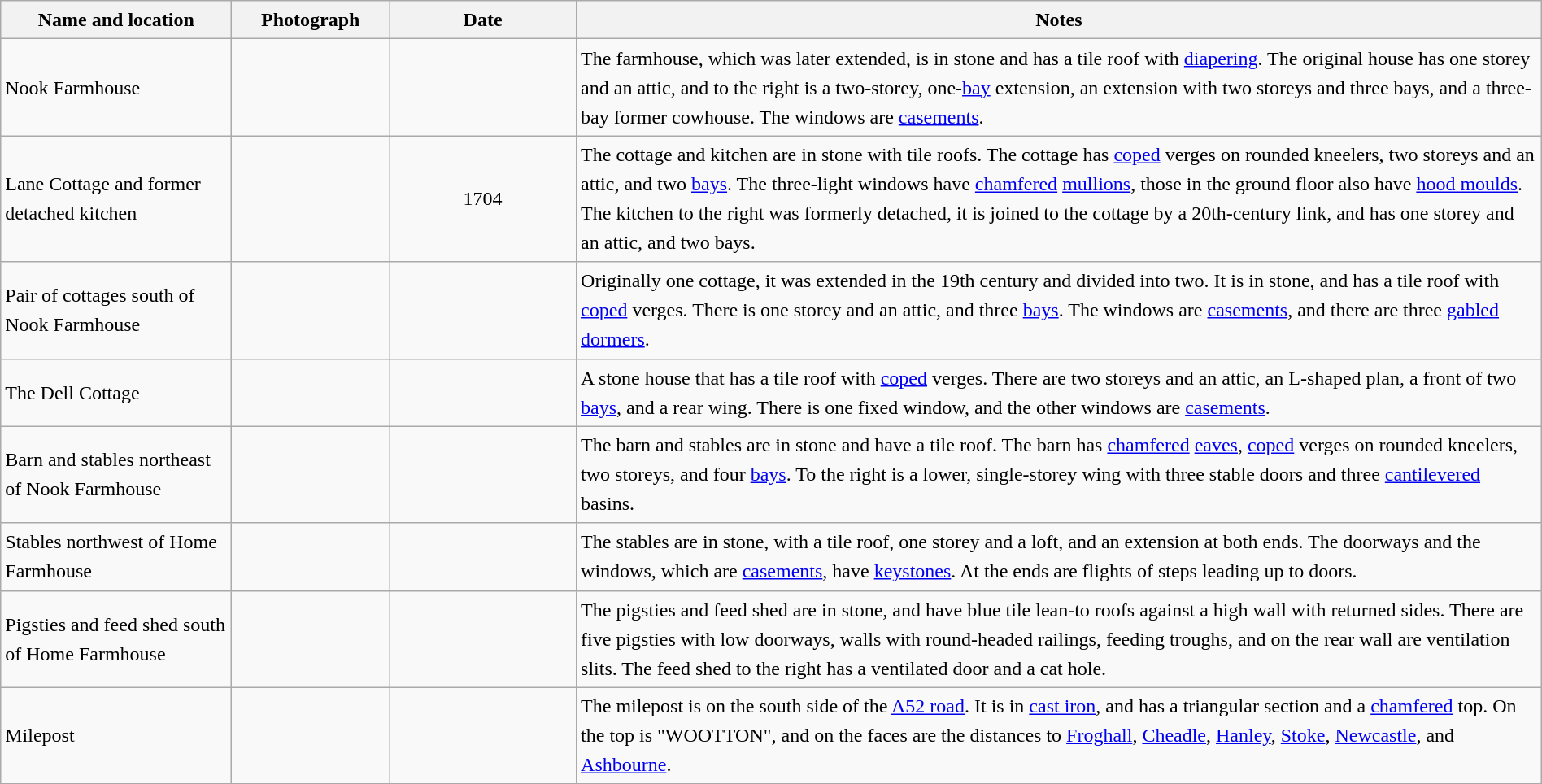<table class="wikitable sortable plainrowheaders" style="width:100%;border:0px;text-align:left;line-height:150%;">
<tr>
<th scope="col" style="width:150px">Name and location</th>
<th scope="col" style="width:100px" class="unsortable">Photograph</th>
<th scope="col" style="width:120px">Date</th>
<th scope="col" style="width:650px" class="unsortable">Notes</th>
</tr>
<tr>
<td>Nook Farmhouse<br><small></small></td>
<td></td>
<td align="center"></td>
<td>The farmhouse, which was later extended, is in stone and has a tile roof with <a href='#'>diapering</a>. The original house has one storey and an attic, and to the right is a two-storey, one-<a href='#'>bay</a> extension, an extension with two storeys and three bays, and a three-bay former cowhouse. The windows are <a href='#'>casements</a>.</td>
</tr>
<tr>
<td>Lane Cottage and former detached kitchen<br><small></small></td>
<td></td>
<td align="center">1704</td>
<td>The cottage and kitchen are in stone with tile roofs. The cottage has <a href='#'>coped</a> verges on rounded kneelers, two storeys and an attic, and two <a href='#'>bays</a>. The three-light windows have <a href='#'>chamfered</a> <a href='#'>mullions</a>, those in the ground floor also have <a href='#'>hood moulds</a>. The kitchen to the right was formerly detached, it is joined to the cottage by a 20th-century link, and has one storey and an attic, and two bays.</td>
</tr>
<tr>
<td>Pair of cottages south of Nook Farmhouse<br><small></small></td>
<td></td>
<td align="center"></td>
<td>Originally one cottage, it was extended in the 19th century and divided into two. It is in stone, and has a tile roof with <a href='#'>coped</a> verges. There is one storey and an attic, and three <a href='#'>bays</a>. The windows are <a href='#'>casements</a>, and there are three <a href='#'>gabled</a> <a href='#'>dormers</a>.</td>
</tr>
<tr>
<td>The Dell Cottage<br><small></small></td>
<td></td>
<td align="center"></td>
<td>A stone house that has a tile roof with <a href='#'>coped</a> verges. There are two storeys and an attic, an L-shaped plan, a front of two <a href='#'>bays</a>, and a rear wing. There is one fixed window, and the other windows are <a href='#'>casements</a>.</td>
</tr>
<tr>
<td>Barn and stables northeast of Nook Farmhouse<br><small></small></td>
<td></td>
<td align="center"></td>
<td>The barn and stables are in stone and have a tile roof. The barn has <a href='#'>chamfered</a> <a href='#'>eaves</a>, <a href='#'>coped</a> verges on rounded kneelers, two storeys, and four <a href='#'>bays</a>. To the right is a lower, single-storey wing with three stable doors and three <a href='#'>cantilevered</a> basins.</td>
</tr>
<tr>
<td>Stables northwest of Home Farmhouse<br><small></small></td>
<td></td>
<td align="center"></td>
<td>The stables are in stone, with a tile roof, one storey and a loft, and an extension at both ends. The doorways and the windows, which are <a href='#'>casements</a>, have <a href='#'>keystones</a>. At the ends are flights of steps leading up to doors.</td>
</tr>
<tr>
<td>Pigsties and feed shed south of Home Farmhouse<br><small></small></td>
<td></td>
<td align="center"></td>
<td>The pigsties and feed shed are in stone, and have blue tile lean-to roofs against a high wall with returned sides. There are five pigsties with low doorways, walls with round-headed railings, feeding troughs, and on the rear wall are ventilation slits. The feed shed to the right has a ventilated door and a cat hole.</td>
</tr>
<tr>
<td>Milepost<br><small></small></td>
<td></td>
<td align="center"></td>
<td>The milepost is on the south side of the <a href='#'>A52 road</a>. It is in <a href='#'>cast iron</a>, and has a triangular section and a <a href='#'>chamfered</a> top. On the top is "WOOTTON", and on the faces are the distances to <a href='#'>Froghall</a>, <a href='#'>Cheadle</a>, <a href='#'>Hanley</a>, <a href='#'>Stoke</a>, <a href='#'>Newcastle</a>, and <a href='#'>Ashbourne</a>.</td>
</tr>
<tr>
</tr>
</table>
